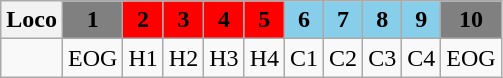<table class="wikitable plainrowheaders unsortable" style="text-align:center:">
<tr>
<th>Loco</th>
<th style="background:grey;">1</th>
<th style="background:red;">2</th>
<th style="background:red;">3</th>
<th style="background:red;">4</th>
<th style="background:red;">5</th>
<th style="background:#87ceeb;">6</th>
<th style="background:#87ceeb;">7</th>
<th style="background:#87ceeb;">8</th>
<th style="background:#87ceeb;">9</th>
<th style="background:grey;">10</th>
</tr>
<tr>
<td></td>
<td>EOG</td>
<td>H1</td>
<td>H2</td>
<td>H3</td>
<td>H4</td>
<td>C1</td>
<td>C2</td>
<td>C3</td>
<td>C4</td>
<td>EOG</td>
</tr>
</table>
